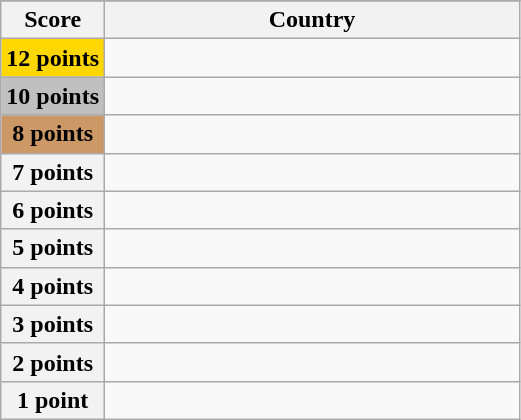<table class="wikitable">
<tr>
</tr>
<tr>
<th scope="col" width="20%">Score</th>
<th scope="col">Country</th>
</tr>
<tr>
<th scope="row" style="background:gold">12 points</th>
<td></td>
</tr>
<tr>
<th scope="row" style="background:silver">10 points</th>
<td></td>
</tr>
<tr>
<th scope="row" style="background:#CC9966">8 points</th>
<td></td>
</tr>
<tr>
<th scope="row">7 points</th>
<td></td>
</tr>
<tr>
<th scope="row">6 points</th>
<td></td>
</tr>
<tr>
<th scope="row">5 points</th>
<td></td>
</tr>
<tr>
<th scope="row">4 points</th>
<td></td>
</tr>
<tr>
<th scope="row">3 points</th>
<td></td>
</tr>
<tr>
<th scope="row">2 points</th>
<td></td>
</tr>
<tr>
<th scope="row">1 point</th>
<td></td>
</tr>
</table>
